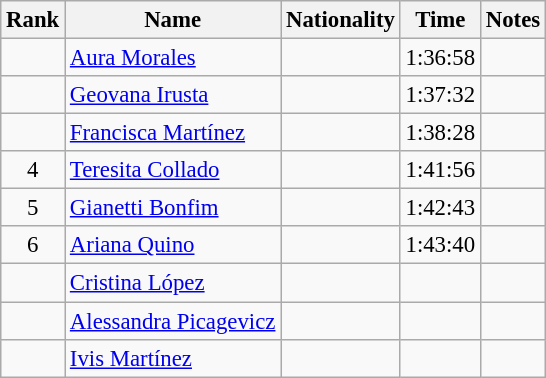<table class="wikitable sortable" style="text-align:center;font-size:95%">
<tr>
<th>Rank</th>
<th>Name</th>
<th>Nationality</th>
<th>Time</th>
<th>Notes</th>
</tr>
<tr>
<td></td>
<td align=left><a href='#'>Aura Morales</a></td>
<td align=left></td>
<td>1:36:58</td>
<td></td>
</tr>
<tr>
<td></td>
<td align=left><a href='#'>Geovana Irusta</a></td>
<td align=left></td>
<td>1:37:32</td>
<td></td>
</tr>
<tr>
<td></td>
<td align=left><a href='#'>Francisca Martínez</a></td>
<td align=left></td>
<td>1:38:28</td>
<td></td>
</tr>
<tr>
<td>4</td>
<td align=left><a href='#'>Teresita Collado</a></td>
<td align=left></td>
<td>1:41:56</td>
<td></td>
</tr>
<tr>
<td>5</td>
<td align=left><a href='#'>Gianetti Bonfim</a></td>
<td align=left></td>
<td>1:42:43</td>
<td></td>
</tr>
<tr>
<td>6</td>
<td align=left><a href='#'>Ariana Quino</a></td>
<td align=left></td>
<td>1:43:40</td>
<td></td>
</tr>
<tr>
<td></td>
<td align=left><a href='#'>Cristina López</a></td>
<td align=left></td>
<td></td>
<td></td>
</tr>
<tr>
<td></td>
<td align=left><a href='#'>Alessandra Picagevicz</a></td>
<td align=left></td>
<td></td>
<td></td>
</tr>
<tr>
<td></td>
<td align=left><a href='#'>Ivis Martínez</a></td>
<td align=left></td>
<td></td>
<td></td>
</tr>
</table>
